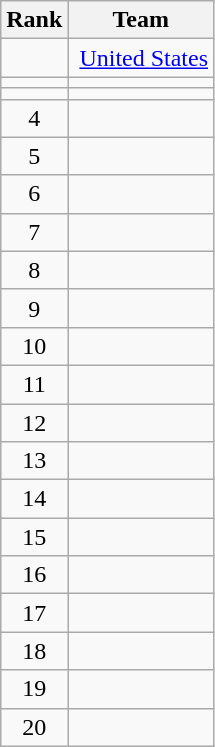<table class="wikitable sortable" style="text-align:center;">
<tr>
<th>Rank</th>
<th>Team</th>
</tr>
<tr>
<td></td>
<td align=left> <a href='#'>United States</a></td>
</tr>
<tr>
<td></td>
<td align=left></td>
</tr>
<tr>
<td></td>
<td align=left></td>
</tr>
<tr>
<td>4</td>
<td align=left></td>
</tr>
<tr>
<td>5</td>
<td align=left></td>
</tr>
<tr>
<td>6</td>
<td align=left></td>
</tr>
<tr>
<td>7</td>
<td align=left></td>
</tr>
<tr>
<td>8</td>
<td align=left></td>
</tr>
<tr>
<td>9</td>
<td align=left></td>
</tr>
<tr>
<td>10</td>
<td align=left></td>
</tr>
<tr>
<td>11</td>
<td align=left></td>
</tr>
<tr>
<td>12</td>
<td align=left></td>
</tr>
<tr>
<td>13</td>
<td align=left></td>
</tr>
<tr>
<td>14</td>
<td align=left></td>
</tr>
<tr>
<td>15</td>
<td align=left></td>
</tr>
<tr>
<td>16</td>
<td align=left></td>
</tr>
<tr>
<td>17</td>
<td align=left></td>
</tr>
<tr>
<td>18</td>
<td align=left></td>
</tr>
<tr>
<td>19</td>
<td align=left></td>
</tr>
<tr>
<td>20</td>
<td align=left></td>
</tr>
</table>
